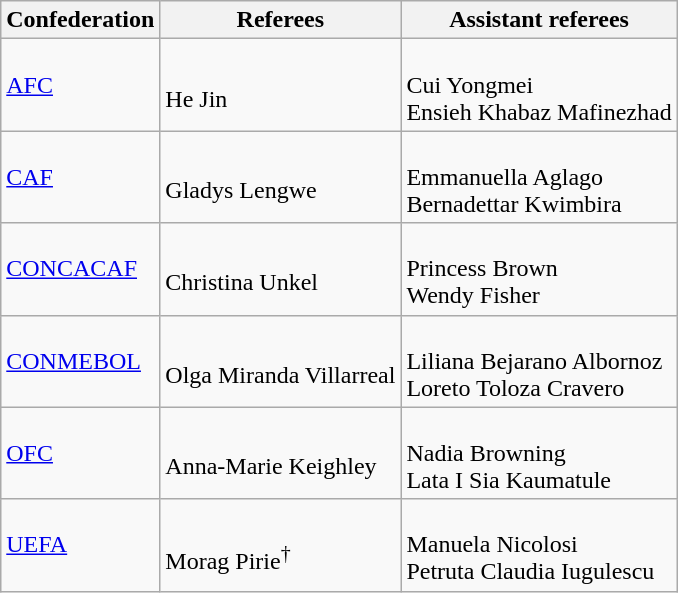<table class="wikitable">
<tr>
<th>Confederation</th>
<th>Referees</th>
<th>Assistant referees</th>
</tr>
<tr>
<td><a href='#'>AFC</a></td>
<td><br> He Jin</td>
<td><br> Cui Yongmei<br>
 Ensieh Khabaz Mafinezhad</td>
</tr>
<tr>
<td><a href='#'>CAF</a></td>
<td><br> Gladys Lengwe</td>
<td><br> Emmanuella Aglago<br>
 Bernadettar Kwimbira</td>
</tr>
<tr>
<td><a href='#'>CONCACAF</a></td>
<td><br> Christina Unkel</td>
<td><br> Princess Brown<br>
 Wendy Fisher</td>
</tr>
<tr>
<td><a href='#'>CONMEBOL</a></td>
<td><br> Olga Miranda Villarreal</td>
<td><br> Liliana Bejarano Albornoz<br>
 Loreto Toloza Cravero</td>
</tr>
<tr>
<td><a href='#'>OFC</a></td>
<td><br> Anna-Marie Keighley</td>
<td><br> Nadia Browning<br>
 Lata I Sia Kaumatule</td>
</tr>
<tr>
<td><a href='#'>UEFA</a></td>
<td><br> Morag Pirie<sup>†</sup></td>
<td><br> Manuela Nicolosi<br>
 Petruta Claudia Iugulescu</td>
</tr>
</table>
